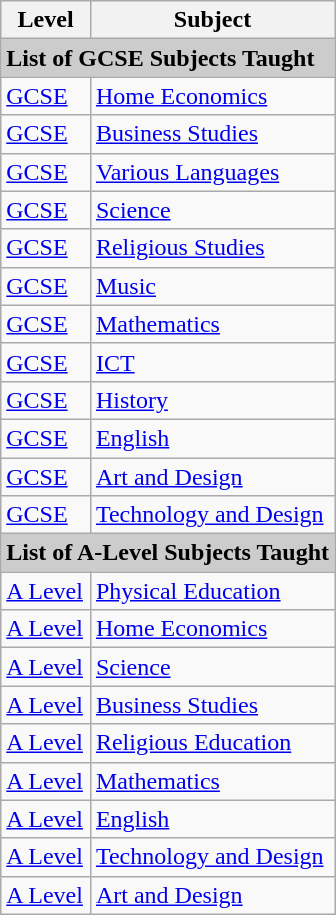<table class="wikitable">
<tr>
<th><strong>Level</strong></th>
<th><strong>Subject</strong></th>
</tr>
<tr>
<td style="background:#ccc;" colspan="3"><strong>List of GCSE Subjects Taught</strong></td>
</tr>
<tr>
<td><a href='#'>GCSE</a></td>
<td><a href='#'>Home Economics</a></td>
</tr>
<tr>
<td><a href='#'>GCSE</a></td>
<td><a href='#'>Business Studies</a></td>
</tr>
<tr>
<td><a href='#'>GCSE</a></td>
<td><a href='#'>Various Languages</a></td>
</tr>
<tr>
<td><a href='#'>GCSE</a></td>
<td><a href='#'>Science</a></td>
</tr>
<tr>
<td><a href='#'>GCSE</a></td>
<td><a href='#'>Religious Studies</a></td>
</tr>
<tr>
<td><a href='#'>GCSE</a></td>
<td><a href='#'>Music</a></td>
</tr>
<tr>
<td><a href='#'>GCSE</a></td>
<td><a href='#'>Mathematics</a></td>
</tr>
<tr>
<td><a href='#'>GCSE</a></td>
<td><a href='#'>ICT</a></td>
</tr>
<tr>
<td><a href='#'>GCSE</a></td>
<td><a href='#'>History</a></td>
</tr>
<tr>
<td><a href='#'>GCSE</a></td>
<td><a href='#'>English</a></td>
</tr>
<tr>
<td><a href='#'>GCSE</a></td>
<td><a href='#'>Art and Design</a></td>
</tr>
<tr>
<td><a href='#'>GCSE</a></td>
<td><a href='#'>Technology and Design</a></td>
</tr>
<tr>
<td style="background:#ccc;" colspan="3"><strong>List of A-Level Subjects Taught</strong></td>
</tr>
<tr>
<td><a href='#'>A Level</a></td>
<td><a href='#'>Physical Education</a></td>
</tr>
<tr>
<td><a href='#'>A Level</a></td>
<td><a href='#'>Home Economics</a></td>
</tr>
<tr>
<td><a href='#'>A Level</a></td>
<td><a href='#'>Science</a></td>
</tr>
<tr>
<td><a href='#'>A Level</a></td>
<td><a href='#'>Business Studies</a></td>
</tr>
<tr>
<td><a href='#'>A Level</a></td>
<td><a href='#'>Religious Education</a></td>
</tr>
<tr>
<td><a href='#'>A Level</a></td>
<td><a href='#'>Mathematics</a></td>
</tr>
<tr>
<td><a href='#'>A Level</a></td>
<td><a href='#'>English</a></td>
</tr>
<tr>
<td><a href='#'>A Level</a></td>
<td><a href='#'>Technology and Design</a></td>
</tr>
<tr>
<td><a href='#'>A Level</a></td>
<td><a href='#'>Art and Design</a></td>
</tr>
</table>
